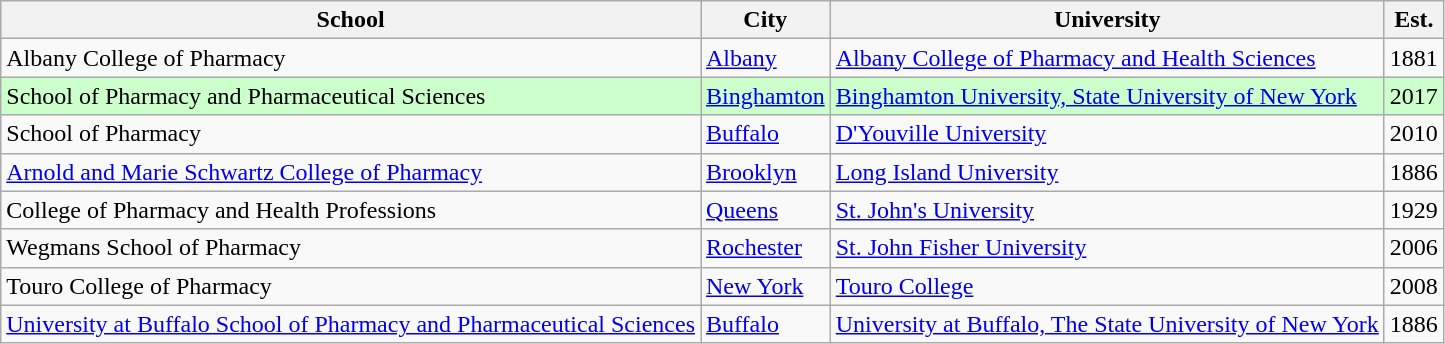<table class="wikitable sortable">
<tr>
<th scope="col">School</th>
<th scope="col">City</th>
<th scope="col">University</th>
<th scope="col">Est.</th>
</tr>
<tr>
<td>Albany College of Pharmacy</td>
<td><a href='#'>Albany</a></td>
<td><a href='#'>Albany College of Pharmacy and Health Sciences</a></td>
<td>1881</td>
</tr>
<tr>
<td bgcolor="#CCFFCC">School of Pharmacy and Pharmaceutical Sciences</td>
<td bgcolor="#CCFFCC"><a href='#'>Binghamton</a></td>
<td bgcolor="#CCFFCC"><a href='#'>Binghamton University, State University of New York</a></td>
<td bgcolor="#CCFFCC">2017</td>
</tr>
<tr>
<td>School of Pharmacy</td>
<td><a href='#'>Buffalo</a></td>
<td><a href='#'>D'Youville University</a></td>
<td>2010</td>
</tr>
<tr>
<td><a href='#'>Arnold and Marie Schwartz College of Pharmacy</a></td>
<td><a href='#'>Brooklyn</a></td>
<td><a href='#'>Long Island University</a></td>
<td>1886</td>
</tr>
<tr>
<td>College of Pharmacy and Health Professions</td>
<td><a href='#'>Queens</a></td>
<td><a href='#'>St. John's University</a></td>
<td>1929</td>
</tr>
<tr>
<td>Wegmans School of Pharmacy</td>
<td><a href='#'>Rochester</a></td>
<td><a href='#'>St. John Fisher University</a></td>
<td>2006</td>
</tr>
<tr>
<td>Touro College of Pharmacy</td>
<td><a href='#'>New York</a></td>
<td><a href='#'>Touro College</a></td>
<td>2008</td>
</tr>
<tr>
<td><a href='#'>University at Buffalo School of Pharmacy and Pharmaceutical Sciences</a></td>
<td><a href='#'>Buffalo</a></td>
<td><a href='#'>University at Buffalo, The State University of New York</a></td>
<td>1886</td>
</tr>
</table>
